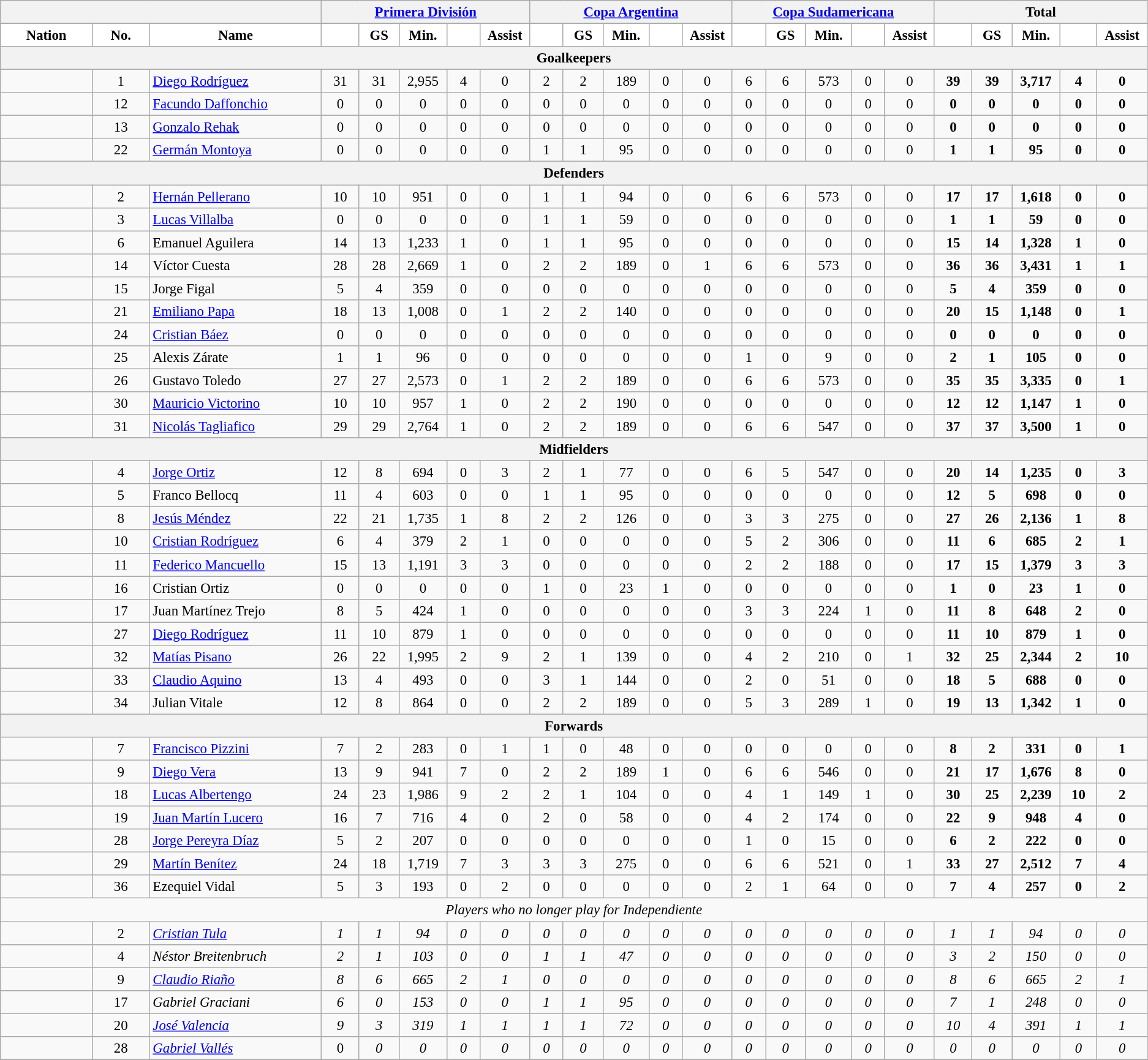<table class="wikitable" style="font-size: 95%; text-align: center;">
<tr>
<th colspan=3></th>
<th colspan=5><a href='#'>Primera División</a></th>
<th colspan=5><a href='#'>Copa Argentina</a></th>
<th colspan=5><a href='#'>Copa Sudamericana</a></th>
<th colspan=5>Total</th>
</tr>
<tr>
</tr>
<tr>
<th width="8%" style="background: #FFFFFF">Nation</th>
<th width="5%" style="background: #FFFFFF">No.</th>
<th width="15%" style="background: #FFFFFF">Name</th>
<th width=60 style="background: #FFFFFF"></th>
<th width=60 style="background: #FFFFFF">GS</th>
<th width=60 style="background: #FFFFFF">Min.</th>
<th width=60 style="background: #FFFFFF"></th>
<th width=60 style="background: #FFFFFF">Assist</th>
<th width=60 style="background: #FFFFFF"></th>
<th width=60 style="background: #FFFFFF">GS</th>
<th width=60 style="background: #FFFFFF">Min.</th>
<th width=60 style="background: #FFFFFF"></th>
<th width=60 style="background: #FFFFFF">Assist</th>
<th width=60 style="background: #FFFFFF"></th>
<th width=60 style="background: #FFFFFF">GS</th>
<th width=60 style="background: #FFFFFF">Min.</th>
<th width=60 style="background: #FFFFFF"></th>
<th width=60 style="background: #FFFFFF">Assist</th>
<th width=60 style="background: #FFFFFF"></th>
<th width=60 style="background: #FFFFFF">GS</th>
<th width=60 style="background: #FFFFFF">Min.</th>
<th width=60 style="background: #FFFFFF"></th>
<th width=60 style="background: #FFFFFF">Assist</th>
</tr>
<tr>
<th colspan=31>Goalkeepers</th>
</tr>
<tr>
<td></td>
<td>1</td>
<td align=left><a href='#'>Diego Rodríguez</a></td>
<td>31 </td>
<td>31 </td>
<td>2,955 </td>
<td>4 </td>
<td>0 </td>
<td>2 </td>
<td>2 </td>
<td>189 </td>
<td>0 </td>
<td>0 </td>
<td>6 </td>
<td>6 </td>
<td>573 </td>
<td>0 </td>
<td>0 </td>
<td><strong>39</strong> </td>
<td><strong>39</strong> </td>
<td><strong>3,717</strong> </td>
<td><strong>4</strong> </td>
<td><strong>0</strong> </td>
</tr>
<tr>
<td></td>
<td>12</td>
<td align=left><a href='#'>Facundo Daffonchio</a></td>
<td>0 </td>
<td>0 </td>
<td>0 </td>
<td>0 </td>
<td>0 </td>
<td>0 </td>
<td>0 </td>
<td>0 </td>
<td>0 </td>
<td>0 </td>
<td>0 </td>
<td>0 </td>
<td>0 </td>
<td>0 </td>
<td>0 </td>
<td><strong>0</strong> </td>
<td><strong>0</strong> </td>
<td><strong>0</strong> </td>
<td><strong>0</strong> </td>
<td><strong>0</strong> </td>
</tr>
<tr>
<td></td>
<td>13</td>
<td align=left><a href='#'>Gonzalo Rehak</a></td>
<td>0 </td>
<td>0 </td>
<td>0 </td>
<td>0 </td>
<td>0 </td>
<td>0 </td>
<td>0 </td>
<td>0 </td>
<td>0 </td>
<td>0 </td>
<td>0 </td>
<td>0 </td>
<td>0 </td>
<td>0 </td>
<td>0 </td>
<td><strong>0</strong> </td>
<td><strong>0</strong> </td>
<td><strong>0</strong> </td>
<td><strong>0</strong> </td>
<td><strong>0</strong> </td>
</tr>
<tr>
<td></td>
<td>22</td>
<td align=left><a href='#'>Germán Montoya</a></td>
<td>0 </td>
<td>0 </td>
<td>0 </td>
<td>0 </td>
<td>0 </td>
<td>1 </td>
<td>1 </td>
<td>95 </td>
<td>0 </td>
<td>0 </td>
<td>0 </td>
<td>0 </td>
<td>0 </td>
<td>0 </td>
<td>0 </td>
<td><strong>1</strong> </td>
<td><strong>1</strong> </td>
<td><strong>95</strong> </td>
<td><strong>0</strong> </td>
<td><strong>0</strong> </td>
</tr>
<tr>
<th colspan=31>Defenders</th>
</tr>
<tr>
<td></td>
<td>2</td>
<td align=left><a href='#'>Hernán Pellerano</a></td>
<td>10 </td>
<td>10 </td>
<td>951 </td>
<td>0 </td>
<td>0 </td>
<td>1 </td>
<td>1 </td>
<td>94 </td>
<td>0 </td>
<td>0 </td>
<td>6 </td>
<td>6 </td>
<td>573 </td>
<td>0 </td>
<td>0 </td>
<td><strong>17</strong> </td>
<td><strong>17</strong> </td>
<td><strong>1,618</strong> </td>
<td><strong>0</strong> </td>
<td><strong>0</strong> </td>
</tr>
<tr>
<td></td>
<td>3</td>
<td align=left><a href='#'>Lucas Villalba</a></td>
<td>0 </td>
<td>0 </td>
<td>0 </td>
<td>0 </td>
<td>0 </td>
<td>1 </td>
<td>1 </td>
<td>59 </td>
<td>0 </td>
<td>0 </td>
<td>0 </td>
<td>0 </td>
<td>0 </td>
<td>0 </td>
<td>0 </td>
<td><strong>1</strong> </td>
<td><strong>1</strong> </td>
<td><strong>59</strong> </td>
<td><strong>0</strong> </td>
<td><strong>0</strong> </td>
</tr>
<tr>
<td></td>
<td>6</td>
<td align=left>Emanuel Aguilera</td>
<td>14 </td>
<td>13 </td>
<td>1,233 </td>
<td>1 </td>
<td>0 </td>
<td>1 </td>
<td>1 </td>
<td>95 </td>
<td>0 </td>
<td>0 </td>
<td>0 </td>
<td>0 </td>
<td>0 </td>
<td>0 </td>
<td>0 </td>
<td><strong>15</strong> </td>
<td><strong>14</strong> </td>
<td><strong>1,328</strong> </td>
<td><strong>1</strong> </td>
<td><strong>0</strong> </td>
</tr>
<tr>
<td></td>
<td>14</td>
<td align=left>Víctor Cuesta</td>
<td>28 </td>
<td>28 </td>
<td>2,669 </td>
<td>1 </td>
<td>0 </td>
<td>2 </td>
<td>2 </td>
<td>189 </td>
<td>0 </td>
<td>1 </td>
<td>6 </td>
<td>6 </td>
<td>573 </td>
<td>0 </td>
<td>0 </td>
<td><strong>36</strong> </td>
<td><strong>36</strong> </td>
<td><strong>3,431</strong> </td>
<td><strong>1</strong> </td>
<td><strong>1</strong> </td>
</tr>
<tr>
<td></td>
<td>15</td>
<td align=left>Jorge Figal</td>
<td>5 </td>
<td>4 </td>
<td>359 </td>
<td>0 </td>
<td>0 </td>
<td>0 </td>
<td>0 </td>
<td>0 </td>
<td>0 </td>
<td>0 </td>
<td>0 </td>
<td>0 </td>
<td>0 </td>
<td>0 </td>
<td>0 </td>
<td><strong>5</strong> </td>
<td><strong>4</strong> </td>
<td><strong>359</strong> </td>
<td><strong>0</strong> </td>
<td><strong>0</strong> </td>
</tr>
<tr>
<td></td>
<td>21</td>
<td align=left><a href='#'>Emiliano Papa</a></td>
<td>18 </td>
<td>13 </td>
<td>1,008 </td>
<td>0 </td>
<td>1 </td>
<td>2 </td>
<td>2 </td>
<td>140 </td>
<td>0 </td>
<td>0 </td>
<td>0 </td>
<td>0 </td>
<td>0 </td>
<td>0 </td>
<td>0 </td>
<td><strong>20</strong> </td>
<td><strong>15</strong> </td>
<td><strong>1,148</strong> </td>
<td><strong>0</strong> </td>
<td><strong>1</strong> </td>
</tr>
<tr>
<td></td>
<td>24</td>
<td align=left><a href='#'>Cristian Báez</a></td>
<td>0 </td>
<td>0 </td>
<td>0 </td>
<td>0 </td>
<td>0 </td>
<td>0 </td>
<td>0 </td>
<td>0 </td>
<td>0 </td>
<td>0 </td>
<td>0 </td>
<td>0 </td>
<td>0 </td>
<td>0 </td>
<td>0 </td>
<td><strong>0</strong> </td>
<td><strong>0</strong> </td>
<td><strong>0</strong> </td>
<td><strong>0</strong> </td>
<td><strong>0</strong> </td>
</tr>
<tr>
<td></td>
<td>25</td>
<td align=left>Alexis Zárate</td>
<td>1 </td>
<td>1 </td>
<td>96 </td>
<td>0 </td>
<td>0 </td>
<td>0 </td>
<td>0 </td>
<td>0 </td>
<td>0 </td>
<td>0 </td>
<td>1 </td>
<td>0 </td>
<td>9 </td>
<td>0 </td>
<td>0 </td>
<td><strong>2</strong> </td>
<td><strong>1</strong> </td>
<td><strong>105</strong> </td>
<td><strong>0</strong> </td>
<td><strong>0</strong> </td>
</tr>
<tr>
<td></td>
<td>26</td>
<td align=left>Gustavo Toledo</td>
<td>27 </td>
<td>27 </td>
<td>2,573 </td>
<td>0 </td>
<td>1 </td>
<td>2 </td>
<td>2 </td>
<td>189 </td>
<td>0 </td>
<td>0 </td>
<td>6 </td>
<td>6 </td>
<td>573 </td>
<td>0 </td>
<td>0 </td>
<td><strong>35</strong> </td>
<td><strong>35</strong> </td>
<td><strong>3,335</strong> </td>
<td><strong>0</strong> </td>
<td><strong>1</strong> </td>
</tr>
<tr>
<td></td>
<td>30</td>
<td align=left><a href='#'>Mauricio Victorino</a></td>
<td>10 </td>
<td>10 </td>
<td>957 </td>
<td>1 </td>
<td>0 </td>
<td>2 </td>
<td>2 </td>
<td>190 </td>
<td>0 </td>
<td>0 </td>
<td>0 </td>
<td>0 </td>
<td>0 </td>
<td>0 </td>
<td>0 </td>
<td><strong>12</strong> </td>
<td><strong>12</strong> </td>
<td><strong>1,147</strong> </td>
<td><strong>1</strong> </td>
<td><strong>0</strong> </td>
</tr>
<tr>
<td></td>
<td>31</td>
<td align=left><a href='#'>Nicolás Tagliafico</a></td>
<td>29 </td>
<td>29 </td>
<td>2,764 </td>
<td>1 </td>
<td>0 </td>
<td>2 </td>
<td>2 </td>
<td>189 </td>
<td>0 </td>
<td>0 </td>
<td>6 </td>
<td>6 </td>
<td>547 </td>
<td>0 </td>
<td>0 </td>
<td><strong>37</strong> </td>
<td><strong>37</strong> </td>
<td><strong>3,500</strong> </td>
<td><strong>1</strong> </td>
<td><strong>0</strong> </td>
</tr>
<tr>
<th colspan=31>Midfielders</th>
</tr>
<tr>
<td></td>
<td>4</td>
<td align=left><a href='#'>Jorge Ortiz</a></td>
<td>12 </td>
<td>8 </td>
<td>694 </td>
<td>0 </td>
<td>3 </td>
<td>2 </td>
<td>1 </td>
<td>77 </td>
<td>0 </td>
<td>0 </td>
<td>6 </td>
<td>5 </td>
<td>547 </td>
<td>0 </td>
<td>0 </td>
<td><strong>20</strong> </td>
<td><strong>14</strong> </td>
<td><strong>1,235</strong> </td>
<td><strong>0</strong> </td>
<td><strong>3</strong> </td>
</tr>
<tr>
<td></td>
<td>5</td>
<td align=left>Franco Bellocq</td>
<td>11 </td>
<td>4 </td>
<td>603 </td>
<td>0 </td>
<td>0 </td>
<td>1 </td>
<td>1 </td>
<td>95 </td>
<td>0 </td>
<td>0 </td>
<td>0 </td>
<td>0 </td>
<td>0 </td>
<td>0 </td>
<td>0 </td>
<td><strong>12</strong> </td>
<td><strong>5</strong> </td>
<td><strong>698</strong> </td>
<td><strong>0</strong> </td>
<td><strong>0</strong> </td>
</tr>
<tr>
<td></td>
<td>8</td>
<td align=left><a href='#'>Jesús Méndez</a></td>
<td>22 </td>
<td>21 </td>
<td>1,735 </td>
<td>1 </td>
<td>8 </td>
<td>2 </td>
<td>2 </td>
<td>126 </td>
<td>0 </td>
<td>0 </td>
<td>3 </td>
<td>3 </td>
<td>275 </td>
<td>0 </td>
<td>0 </td>
<td><strong>27</strong> </td>
<td><strong>26</strong> </td>
<td><strong>2,136</strong> </td>
<td><strong>1</strong> </td>
<td><strong>8</strong> </td>
</tr>
<tr>
<td></td>
<td>10</td>
<td align=left><a href='#'>Cristian Rodríguez</a></td>
<td>6 </td>
<td>4 </td>
<td>379 </td>
<td>2 </td>
<td>1 </td>
<td>0 </td>
<td>0 </td>
<td>0 </td>
<td>0 </td>
<td>0 </td>
<td>5 </td>
<td>2 </td>
<td>306 </td>
<td>0 </td>
<td>0 </td>
<td><strong>11</strong> </td>
<td><strong>6</strong> </td>
<td><strong>685</strong> </td>
<td><strong>2</strong> </td>
<td><strong>1</strong> </td>
</tr>
<tr>
<td></td>
<td>11</td>
<td align=left><a href='#'>Federico Mancuello</a></td>
<td>15 </td>
<td>13 </td>
<td>1,191 </td>
<td>3 </td>
<td>3 </td>
<td>0 </td>
<td>0 </td>
<td>0 </td>
<td>0 </td>
<td>0 </td>
<td>2 </td>
<td>2 </td>
<td>188 </td>
<td>0 </td>
<td>0 </td>
<td><strong>17</strong> </td>
<td><strong>15</strong> </td>
<td><strong>1,379</strong> </td>
<td><strong>3</strong> </td>
<td><strong>3</strong> </td>
</tr>
<tr>
<td></td>
<td>16</td>
<td align=left>Cristian Ortiz</td>
<td>0 </td>
<td>0 </td>
<td>0 </td>
<td>0 </td>
<td>0 </td>
<td>1 </td>
<td>0 </td>
<td>23 </td>
<td>1 </td>
<td>0 </td>
<td>0 </td>
<td>0 </td>
<td>0 </td>
<td>0 </td>
<td>0 </td>
<td><strong>1</strong> </td>
<td><strong>0</strong> </td>
<td><strong>23</strong> </td>
<td><strong>1</strong> </td>
<td><strong>0</strong> </td>
</tr>
<tr>
<td></td>
<td>17</td>
<td align=left>Juan Martínez Trejo</td>
<td>8 </td>
<td>5 </td>
<td>424 </td>
<td>1 </td>
<td>0 </td>
<td>0 </td>
<td>0 </td>
<td>0 </td>
<td>0 </td>
<td>0 </td>
<td>3 </td>
<td>3 </td>
<td>224 </td>
<td>1 </td>
<td>0 </td>
<td><strong>11</strong> </td>
<td><strong>8</strong> </td>
<td><strong>648</strong> </td>
<td><strong>2</strong> </td>
<td><strong>0</strong> </td>
</tr>
<tr>
<td></td>
<td>27</td>
<td align=left><a href='#'>Diego Rodríguez</a></td>
<td>11 </td>
<td>10 </td>
<td>879 </td>
<td>1 </td>
<td>0 </td>
<td>0 </td>
<td>0 </td>
<td>0 </td>
<td>0 </td>
<td>0 </td>
<td>0 </td>
<td>0 </td>
<td>0 </td>
<td>0 </td>
<td>0 </td>
<td><strong>11</strong> </td>
<td><strong>10</strong> </td>
<td><strong>879</strong> </td>
<td><strong>1</strong> </td>
<td><strong>0</strong> </td>
</tr>
<tr>
<td></td>
<td>32</td>
<td align=left><a href='#'>Matías Pisano</a></td>
<td>26 </td>
<td>22 </td>
<td>1,995 </td>
<td>2 </td>
<td>9 </td>
<td>2 </td>
<td>1 </td>
<td>139 </td>
<td>0 </td>
<td>0 </td>
<td>4 </td>
<td>2 </td>
<td>210 </td>
<td>0 </td>
<td>1 </td>
<td><strong>32</strong> </td>
<td><strong>25</strong> </td>
<td><strong>2,344</strong> </td>
<td><strong>2</strong> </td>
<td><strong>10</strong> </td>
</tr>
<tr>
<td></td>
<td>33</td>
<td align=left><a href='#'>Claudio Aquino</a></td>
<td>13 </td>
<td>4 </td>
<td>493 </td>
<td>0 </td>
<td>0 </td>
<td>3 </td>
<td>1 </td>
<td>144 </td>
<td>0 </td>
<td>0 </td>
<td>2 </td>
<td>0 </td>
<td>51 </td>
<td>0 </td>
<td>0 </td>
<td><strong>18</strong> </td>
<td><strong>5</strong> </td>
<td><strong>688</strong> </td>
<td><strong>0</strong> </td>
<td><strong>0</strong> </td>
</tr>
<tr>
<td></td>
<td>34</td>
<td align=left>Julian Vitale</td>
<td>12 </td>
<td>8 </td>
<td>864 </td>
<td>0 </td>
<td>0 </td>
<td>2 </td>
<td>2 </td>
<td>189 </td>
<td>0 </td>
<td>0 </td>
<td>5 </td>
<td>3 </td>
<td>289 </td>
<td>1 </td>
<td>0 </td>
<td><strong>19</strong> </td>
<td><strong>13</strong> </td>
<td><strong>1,342</strong> </td>
<td><strong>1</strong> </td>
<td><strong>0</strong> </td>
</tr>
<tr>
<th colspan=31>Forwards</th>
</tr>
<tr>
<td></td>
<td>7</td>
<td align=left><a href='#'>Francisco Pizzini</a></td>
<td>7 </td>
<td>2 </td>
<td>283 </td>
<td>0 </td>
<td>1 </td>
<td>1 </td>
<td>0 </td>
<td>48 </td>
<td>0 </td>
<td>0 </td>
<td>0 </td>
<td>0 </td>
<td>0 </td>
<td>0 </td>
<td>0 </td>
<td><strong>8</strong> </td>
<td><strong>2</strong> </td>
<td><strong>331</strong> </td>
<td><strong>0</strong> </td>
<td><strong>1</strong> </td>
</tr>
<tr>
<td></td>
<td>9</td>
<td align=left><a href='#'>Diego Vera</a></td>
<td>13 </td>
<td>9 </td>
<td>941 </td>
<td>7 </td>
<td>0 </td>
<td>2 </td>
<td>2 </td>
<td>189 </td>
<td>1 </td>
<td>0 </td>
<td>6 </td>
<td>6 </td>
<td>546 </td>
<td>0 </td>
<td>0 </td>
<td><strong>21</strong> </td>
<td><strong>17</strong> </td>
<td><strong>1,676</strong> </td>
<td><strong>8</strong> </td>
<td><strong>0</strong> </td>
</tr>
<tr>
<td></td>
<td>18</td>
<td align=left><a href='#'>Lucas Albertengo</a></td>
<td>24 </td>
<td>23 </td>
<td>1,986 </td>
<td>9 </td>
<td>2 </td>
<td>2 </td>
<td>1 </td>
<td>104 </td>
<td>0 </td>
<td>0 </td>
<td>4 </td>
<td>1 </td>
<td>149 </td>
<td>1 </td>
<td>0 </td>
<td><strong>30</strong> </td>
<td><strong>25</strong> </td>
<td><strong>2,239</strong> </td>
<td><strong>10</strong> </td>
<td><strong>2</strong> </td>
</tr>
<tr>
<td></td>
<td>19</td>
<td align=left><a href='#'>Juan Martín Lucero</a></td>
<td>16 </td>
<td>7 </td>
<td>716 </td>
<td>4 </td>
<td>0 </td>
<td>2 </td>
<td>0 </td>
<td>58 </td>
<td>0 </td>
<td>0 </td>
<td>4 </td>
<td>2 </td>
<td>174 </td>
<td>0 </td>
<td>0 </td>
<td><strong>22</strong> </td>
<td><strong>9</strong> </td>
<td><strong>948</strong> </td>
<td><strong>4</strong> </td>
<td><strong>0</strong> </td>
</tr>
<tr>
<td></td>
<td>28</td>
<td align=left><a href='#'>Jorge Pereyra Díaz</a></td>
<td>5 </td>
<td>2 </td>
<td>207 </td>
<td>0 </td>
<td>0 </td>
<td>0 </td>
<td>0 </td>
<td>0 </td>
<td>0 </td>
<td>0 </td>
<td>1 </td>
<td>0 </td>
<td>15 </td>
<td>0 </td>
<td>0 </td>
<td><strong>6</strong> </td>
<td><strong>2</strong> </td>
<td><strong>222</strong> </td>
<td><strong>0</strong> </td>
<td><strong>0</strong> </td>
</tr>
<tr>
<td></td>
<td>29</td>
<td align=left><a href='#'>Martín Benítez</a></td>
<td>24 </td>
<td>18 </td>
<td>1,719 </td>
<td>7 </td>
<td>3 </td>
<td>3 </td>
<td>3 </td>
<td>275 </td>
<td>0 </td>
<td>0 </td>
<td>6 </td>
<td>6 </td>
<td>521 </td>
<td>0 </td>
<td>1 </td>
<td><strong>33</strong> </td>
<td><strong>27</strong> </td>
<td><strong>2,512</strong> </td>
<td><strong>7</strong> </td>
<td><strong>4</strong> </td>
</tr>
<tr>
<td></td>
<td>36</td>
<td align=left>Ezequiel Vidal</td>
<td>5 </td>
<td>3 </td>
<td>193 </td>
<td>0 </td>
<td>2 </td>
<td>0 </td>
<td>0 </td>
<td>0 </td>
<td>0 </td>
<td>0 </td>
<td>2 </td>
<td>1 </td>
<td>64 </td>
<td>0 </td>
<td>0 </td>
<td><strong>7</strong> </td>
<td><strong>4</strong> </td>
<td><strong>257</strong> </td>
<td><strong>0</strong> </td>
<td><strong>2</strong> </td>
</tr>
<tr>
<td colspan="24"><em>Players who no longer play for Independiente</em></td>
</tr>
<tr>
<td></td>
<td>2</td>
<td align=left><em><a href='#'>Cristian Tula</a></em></td>
<td><em>1</em> </td>
<td><em>1</em> </td>
<td><em>94</em> </td>
<td><em>0</em> </td>
<td><em>0</em> </td>
<td><em>0</em> </td>
<td><em>0</em> </td>
<td><em>0</em> </td>
<td><em>0</em> </td>
<td><em>0</em> </td>
<td><em>0</em> </td>
<td><em>0</em> </td>
<td><em>0</em> </td>
<td><em>0</em> </td>
<td><em>0</em> </td>
<td><em>1</em> </td>
<td><em>1</em> </td>
<td><em>94</em> </td>
<td><em>0</em> </td>
<td><em>0</em> </td>
</tr>
<tr>
<td></td>
<td>4</td>
<td align=left><em>Néstor Breitenbruch</em></td>
<td><em>2</em> </td>
<td><em>1</em> </td>
<td><em>103</em> </td>
<td><em>0</em> </td>
<td><em>0</em> </td>
<td><em>1</em> </td>
<td><em>1</em> </td>
<td><em>47</em> </td>
<td><em>0</em> </td>
<td><em>0</em> </td>
<td><em>0</em> </td>
<td><em>0</em> </td>
<td><em>0</em> </td>
<td><em>0</em> </td>
<td><em>0</em> </td>
<td><em>3</em> </td>
<td><em>2</em> </td>
<td><em>150</em> </td>
<td><em>0</em> </td>
<td><em>0</em> </td>
</tr>
<tr>
<td></td>
<td>9</td>
<td align=left><em><a href='#'>Claudio Riaño</a></em></td>
<td><em>8</em> </td>
<td><em>6</em> </td>
<td><em>665</em> </td>
<td><em>2</em> </td>
<td><em>1</em> </td>
<td><em>0</em> </td>
<td><em>0</em> </td>
<td><em>0</em> </td>
<td><em>0</em> </td>
<td><em>0</em> </td>
<td><em>0</em> </td>
<td><em>0</em> </td>
<td><em>0</em> </td>
<td><em>0</em> </td>
<td><em>0</em> </td>
<td><em>8</em> </td>
<td><em>6</em> </td>
<td><em>665</em> </td>
<td><em>2</em> </td>
<td><em>1</em> </td>
</tr>
<tr>
<td></td>
<td>17</td>
<td align=left><em>Gabriel Graciani</em></td>
<td><em>6</em> </td>
<td><em>0</em> </td>
<td><em>153</em> </td>
<td><em>0</em> </td>
<td><em>0</em> </td>
<td><em>1</em> </td>
<td><em>1</em> </td>
<td><em>95</em> </td>
<td><em>0</em> </td>
<td><em>0</em> </td>
<td><em>0</em> </td>
<td><em>0</em> </td>
<td><em>0</em> </td>
<td><em>0</em> </td>
<td><em>0</em> </td>
<td><em>7</em> </td>
<td><em>1</em> </td>
<td><em>248</em> </td>
<td><em>0</em> </td>
<td><em>0</em> </td>
</tr>
<tr>
<td></td>
<td>20</td>
<td align=left><em><a href='#'>José Valencia</a></em></td>
<td><em>9</em> </td>
<td><em>3</em> </td>
<td><em>319</em> </td>
<td><em>1</em> </td>
<td><em>1</em> </td>
<td><em>1</em> </td>
<td><em>1</em> </td>
<td><em>72</em> </td>
<td><em>0</em> </td>
<td><em>0</em> </td>
<td><em>0</em> </td>
<td><em>0</em> </td>
<td><em>0</em> </td>
<td><em>0</em> </td>
<td><em>0</em> </td>
<td><em>10</em> </td>
<td><em>4</em> </td>
<td><em>391</em> </td>
<td><em>1</em> </td>
<td><em>1</em> </td>
</tr>
<tr>
<td></td>
<td>28</td>
<td align=left><em><a href='#'>Gabriel Vallés</a></em></td>
<td>0 </td>
<td><em>0</em> </td>
<td><em>0</em> </td>
<td><em>0</em> </td>
<td><em>0</em> </td>
<td><em>0</em> </td>
<td><em>0</em> </td>
<td><em>0</em> </td>
<td><em>0</em> </td>
<td><em>0</em> </td>
<td><em>0</em> </td>
<td><em>0</em> </td>
<td><em>0</em> </td>
<td><em>0</em> </td>
<td><em>0</em> </td>
<td><em>0</em> </td>
<td><em>0</em> </td>
<td><em>0</em> </td>
<td><em>0</em> </td>
<td><em>0</em> </td>
</tr>
<tr>
</tr>
</table>
